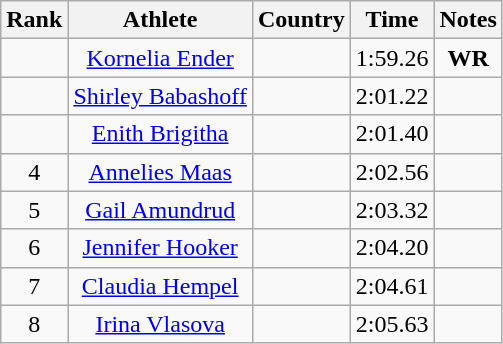<table class="wikitable sortable" style="text-align:center">
<tr>
<th>Rank</th>
<th>Athlete</th>
<th>Country</th>
<th>Time</th>
<th>Notes</th>
</tr>
<tr>
<td></td>
<td><a href='#'>Kornelia Ender</a></td>
<td align=left></td>
<td>1:59.26</td>
<td><strong>WR </strong></td>
</tr>
<tr>
<td></td>
<td><a href='#'>Shirley Babashoff</a></td>
<td align=left></td>
<td>2:01.22</td>
<td><strong> </strong></td>
</tr>
<tr>
<td></td>
<td><a href='#'>Enith Brigitha</a></td>
<td align=left></td>
<td>2:01.40</td>
<td><strong> </strong></td>
</tr>
<tr>
<td>4</td>
<td><a href='#'>Annelies Maas</a></td>
<td align=left></td>
<td>2:02.56</td>
<td><strong> </strong></td>
</tr>
<tr>
<td>5</td>
<td><a href='#'>Gail Amundrud</a></td>
<td align=left></td>
<td>2:03.32</td>
<td><strong> </strong></td>
</tr>
<tr>
<td>6</td>
<td><a href='#'>Jennifer Hooker</a></td>
<td align=left></td>
<td>2:04.20</td>
<td><strong> </strong></td>
</tr>
<tr>
<td>7</td>
<td><a href='#'>Claudia Hempel</a></td>
<td align=left></td>
<td>2:04.61</td>
<td><strong> </strong></td>
</tr>
<tr>
<td>8</td>
<td><a href='#'>Irina Vlasova</a></td>
<td align=left></td>
<td>2:05.63</td>
<td><strong> </strong></td>
</tr>
</table>
